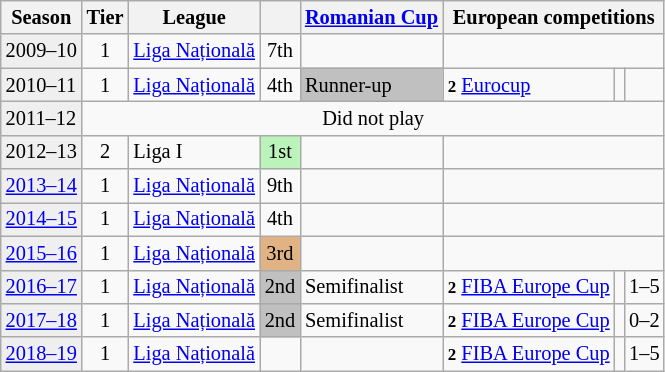<table class="wikitable" style="font-size:85%">
<tr>
<th>Season</th>
<th>Tier</th>
<th>League</th>
<th></th>
<th><a href='#'>Romanian Cup</a></th>
<th colspan=3>European competitions</th>
</tr>
<tr>
<td style="background:#efefef;">2009–10</td>
<td align="center">1</td>
<td><a href='#'>Liga Națională</a></td>
<td align="center">7th</td>
<td></td>
<td colspan=3></td>
</tr>
<tr>
<td style="background:#efefef;">2010–11</td>
<td align="center">1</td>
<td><a href='#'>Liga Națională</a></td>
<td align="center">4th</td>
<td bgcolor=silver>Runner-up</td>
<td><small><strong>2</strong></small> <a href='#'>Eurocup</a></td>
<td></td>
<td></td>
</tr>
<tr>
<td style="background:#efefef;">2011–12</td>
<td colspan=7 style="text-align:center;">Did not play</td>
</tr>
<tr>
<td style="background:#efefef;">2012–13</td>
<td align="center">2</td>
<td>Liga I</td>
<td style="background:#BBF3BB"  align="center">1st</td>
<td></td>
<td colspan=3></td>
</tr>
<tr>
<td style="background:#efefef;"><a href='#'>2013–14</a></td>
<td align="center">1</td>
<td><a href='#'>Liga Națională</a></td>
<td align="center">9th</td>
<td></td>
<td colspan=3></td>
</tr>
<tr>
<td style="background:#efefef;"><a href='#'>2014–15</a></td>
<td align="center">1</td>
<td><a href='#'>Liga Națională</a></td>
<td align="center">4th</td>
<td></td>
<td colspan=3></td>
</tr>
<tr>
<td style="background:#efefef;"><a href='#'>2015–16</a></td>
<td align="center">1</td>
<td><a href='#'>Liga Națională</a></td>
<td align="center" bgcolor=#e1b384>3rd</td>
<td></td>
<td colspan=3></td>
</tr>
<tr>
<td style="background:#efefef;"><a href='#'>2016–17</a></td>
<td align="center">1</td>
<td><a href='#'>Liga Națională</a></td>
<td align="center" bgcolor=silver>2nd</td>
<td>Semifinalist</td>
<td><small><strong>2</strong></small> <a href='#'>FIBA Europe Cup</a></td>
<td align=center></td>
<td align=center>1–5</td>
</tr>
<tr>
<td style="background:#efefef;"><a href='#'>2017–18</a></td>
<td align="center">1</td>
<td><a href='#'>Liga Națională</a></td>
<td align="center" bgcolor=silver>2nd</td>
<td>Semifinalist</td>
<td><small><strong>2</strong></small> <a href='#'>FIBA Europe Cup</a></td>
<td align=center></td>
<td align=center>0–2</td>
</tr>
<tr>
<td style="background:#efefef;"><a href='#'>2018–19</a></td>
<td align="center">1</td>
<td><a href='#'>Liga Națională</a></td>
<td align="center"></td>
<td></td>
<td><small><strong>2</strong></small> <a href='#'>FIBA Europe Cup</a></td>
<td align=center></td>
<td align=center>1–5</td>
</tr>
</table>
